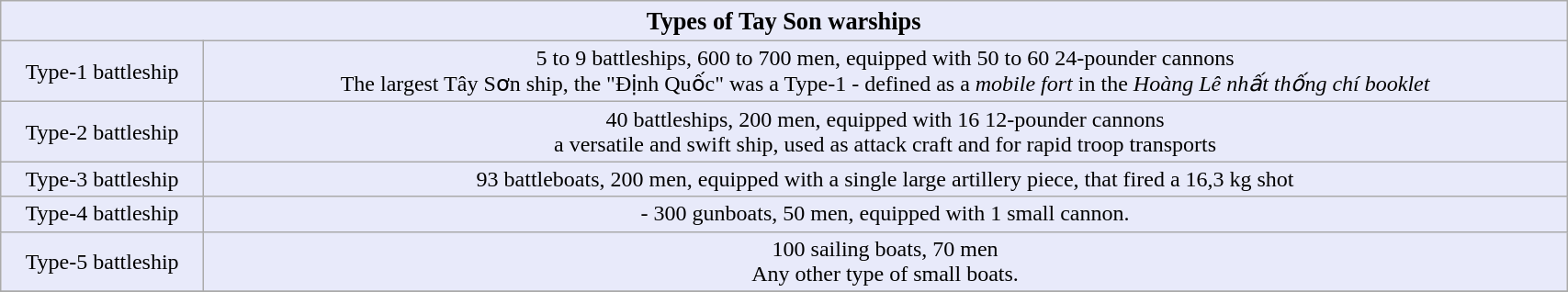<table class="wikitable" style="text-align:center; width:90%">
<tr>
<th colspan="22" style="text-align:center;font-size:110%;background:#E8EAFA;">Types of Tay Son warships</th>
</tr>
<tr>
<td style="text-align:center; background:#E8EAFA; ">Type-1 battleship</td>
<td style="text-align:center; background:#E8EAFA; ">5 to 9 battleships, 600 to 700 men, equipped with 50 to 60 24-pounder cannons<br>The largest Tây Sơn ship, the "Định Quốc" was a Type-1 - defined as a <em>mobile fort</em> in the <em>Hoàng Lê nhất thống chí booklet</em></td>
</tr>
<tr>
<td style="text-align:center; background:#E8EAFA; ">Type-2 battleship</td>
<td style="text-align:center; background:#E8EAFA; ">40 battleships, 200 men, equipped with 16 12-pounder cannons<br>a versatile and swift ship, used as attack craft and for rapid troop transports</td>
</tr>
<tr>
<td style="text-align:center; background:#E8EAFA; ">Type-3 battleship</td>
<td style="text-align:center; background:#E8EAFA; ">93 battleboats, 200 men, equipped with a single large artillery piece, that fired a 16,3 kg shot</td>
</tr>
<tr>
<td style="text-align:center; background:#E8EAFA; ">Type-4 battleship</td>
<td style="text-align:center; background:#E8EAFA; ">- 300 gunboats, 50 men, equipped with 1 small cannon.</td>
</tr>
<tr>
<td style="text-align:center; background:#E8EAFA; ">Type-5 battleship</td>
<td style="text-align:center; background:#E8EAFA; ">100 sailing boats, 70 men<br>Any other type of small boats.</td>
</tr>
<tr>
</tr>
</table>
